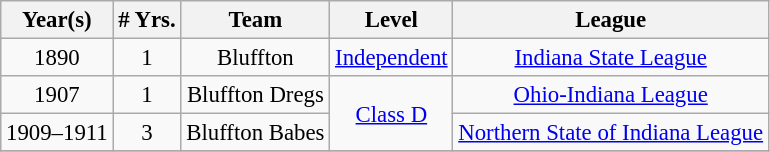<table class="wikitable" style="text-align:center; font-size: 95%;">
<tr>
<th>Year(s)</th>
<th># Yrs.</th>
<th>Team</th>
<th>Level</th>
<th>League</th>
</tr>
<tr>
<td>1890</td>
<td>1</td>
<td>Bluffton</td>
<td><a href='#'>Independent</a></td>
<td><a href='#'>Indiana State League</a></td>
</tr>
<tr>
<td>1907</td>
<td>1</td>
<td>Bluffton Dregs</td>
<td rowspan=2><a href='#'>Class D</a></td>
<td><a href='#'>Ohio-Indiana League</a></td>
</tr>
<tr>
<td>1909–1911</td>
<td>3</td>
<td>Bluffton Babes</td>
<td><a href='#'>Northern State of Indiana League</a></td>
</tr>
<tr>
</tr>
</table>
